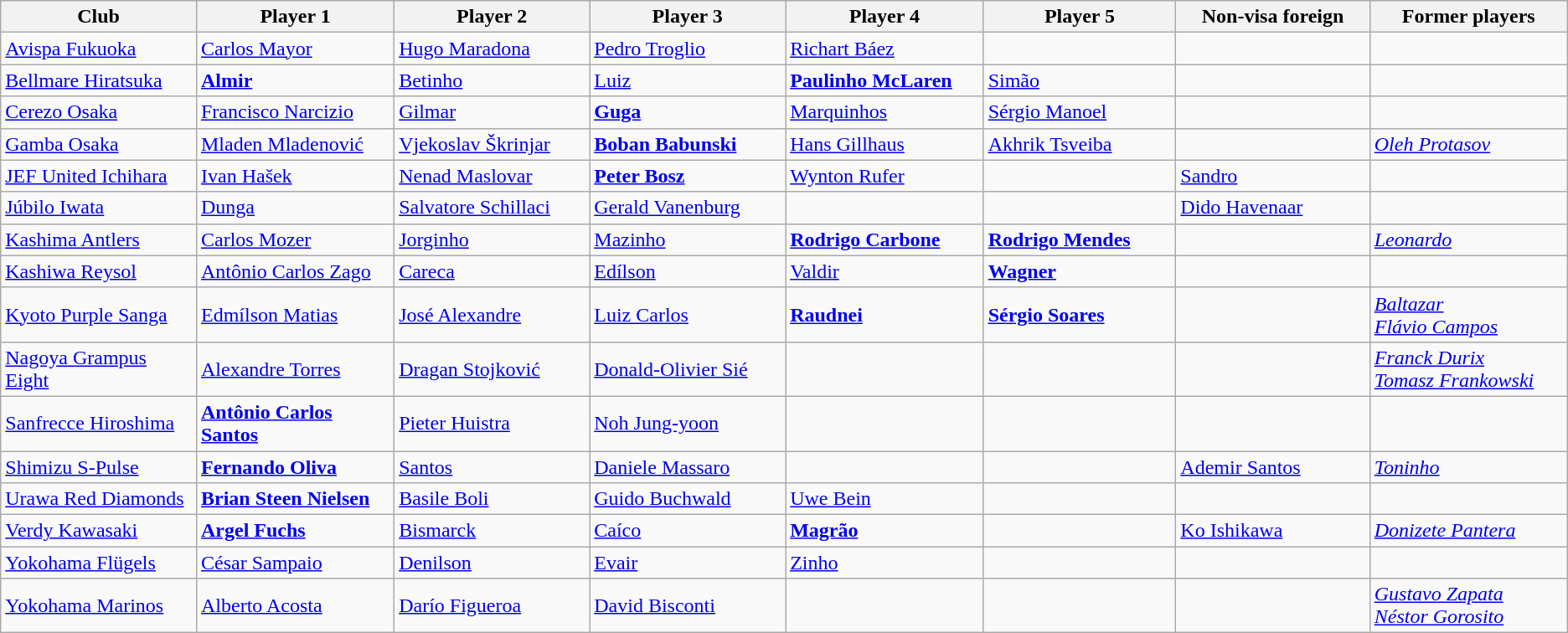<table class="wikitable">
<tr>
<th width="170">Club</th>
<th width="170">Player 1</th>
<th width="170">Player 2</th>
<th width="170">Player 3</th>
<th width="170">Player 4</th>
<th width="170">Player 5</th>
<th width="170">Non-visa foreign</th>
<th width="170">Former players</th>
</tr>
<tr>
<td><a href='#'>Avispa Fukuoka</a></td>
<td> <a href='#'>Carlos Mayor</a></td>
<td> <a href='#'>Hugo Maradona</a></td>
<td> <a href='#'>Pedro Troglio</a></td>
<td> <a href='#'>Richart Báez</a></td>
<td></td>
<td></td>
<td></td>
</tr>
<tr>
<td><a href='#'>Bellmare Hiratsuka</a></td>
<td> <strong><a href='#'>Almir</a></strong></td>
<td> <a href='#'>Betinho</a></td>
<td> <a href='#'>Luiz</a></td>
<td> <strong><a href='#'>Paulinho McLaren</a></strong></td>
<td> <a href='#'>Simão</a></td>
<td></td>
<td></td>
</tr>
<tr>
<td><a href='#'>Cerezo Osaka</a></td>
<td> <a href='#'>Francisco Narcizio</a></td>
<td> <a href='#'>Gilmar</a></td>
<td> <strong><a href='#'>Guga</a></strong></td>
<td> <a href='#'>Marquinhos</a></td>
<td> <a href='#'>Sérgio Manoel</a></td>
<td></td>
<td></td>
</tr>
<tr>
<td><a href='#'>Gamba Osaka</a></td>
<td> <a href='#'>Mladen Mladenović</a></td>
<td> <a href='#'>Vjekoslav Škrinjar</a></td>
<td> <strong><a href='#'>Boban Babunski</a></strong></td>
<td> <a href='#'>Hans Gillhaus</a></td>
<td> <a href='#'>Akhrik Tsveiba</a></td>
<td></td>
<td> <em><a href='#'>Oleh Protasov</a></em></td>
</tr>
<tr>
<td><a href='#'>JEF United Ichihara</a></td>
<td> <a href='#'>Ivan Hašek</a></td>
<td> <a href='#'>Nenad Maslovar</a></td>
<td> <strong><a href='#'>Peter Bosz</a></strong></td>
<td> <a href='#'>Wynton Rufer</a></td>
<td></td>
<td> <a href='#'>Sandro</a></td>
<td></td>
</tr>
<tr>
<td><a href='#'>Júbilo Iwata</a></td>
<td> <a href='#'>Dunga</a></td>
<td> <a href='#'>Salvatore Schillaci</a></td>
<td> <a href='#'>Gerald Vanenburg</a></td>
<td></td>
<td></td>
<td> <a href='#'>Dido Havenaar</a></td>
<td></td>
</tr>
<tr>
<td><a href='#'>Kashima Antlers</a></td>
<td> <a href='#'>Carlos Mozer</a></td>
<td> <a href='#'>Jorginho</a></td>
<td> <a href='#'>Mazinho</a></td>
<td> <strong><a href='#'>Rodrigo Carbone</a></strong></td>
<td> <strong><a href='#'>Rodrigo Mendes</a></strong></td>
<td></td>
<td> <em><a href='#'>Leonardo</a></em></td>
</tr>
<tr>
<td><a href='#'>Kashiwa Reysol</a></td>
<td> <a href='#'>Antônio Carlos Zago</a></td>
<td> <a href='#'>Careca</a></td>
<td> <a href='#'>Edílson</a></td>
<td> <a href='#'>Valdir</a></td>
<td> <strong><a href='#'>Wagner</a></strong></td>
<td></td>
<td></td>
</tr>
<tr>
<td><a href='#'>Kyoto Purple Sanga</a></td>
<td> <a href='#'>Edmílson Matias</a></td>
<td> <a href='#'>José Alexandre</a></td>
<td> <a href='#'>Luiz Carlos</a></td>
<td> <strong><a href='#'>Raudnei</a></strong></td>
<td> <strong><a href='#'>Sérgio Soares</a></strong></td>
<td></td>
<td> <em><a href='#'>Baltazar</a></em><br> <em><a href='#'>Flávio Campos</a></em></td>
</tr>
<tr>
<td><a href='#'>Nagoya Grampus Eight</a></td>
<td> <a href='#'>Alexandre Torres</a></td>
<td> <a href='#'>Dragan Stojković</a></td>
<td> <a href='#'>Donald-Olivier Sié</a></td>
<td></td>
<td></td>
<td></td>
<td> <em><a href='#'>Franck Durix</a></em><br> <em><a href='#'>Tomasz Frankowski</a></em></td>
</tr>
<tr>
<td><a href='#'>Sanfrecce Hiroshima</a></td>
<td> <strong><a href='#'>Antônio Carlos Santos</a></strong></td>
<td> <a href='#'>Pieter Huistra</a></td>
<td> <a href='#'>Noh Jung-yoon</a></td>
<td></td>
<td></td>
<td></td>
<td></td>
</tr>
<tr>
<td><a href='#'>Shimizu S-Pulse</a></td>
<td> <strong><a href='#'>Fernando Oliva</a></strong></td>
<td> <a href='#'>Santos</a></td>
<td> <a href='#'>Daniele Massaro</a></td>
<td></td>
<td></td>
<td> <a href='#'>Ademir Santos</a></td>
<td> <em><a href='#'>Toninho</a></em></td>
</tr>
<tr>
<td><a href='#'>Urawa Red Diamonds</a></td>
<td> <strong><a href='#'>Brian Steen Nielsen</a></strong></td>
<td> <a href='#'>Basile Boli</a></td>
<td> <a href='#'>Guido Buchwald</a></td>
<td> <a href='#'>Uwe Bein</a></td>
<td></td>
<td></td>
<td></td>
</tr>
<tr>
<td><a href='#'>Verdy Kawasaki</a></td>
<td> <strong><a href='#'>Argel Fuchs</a></strong></td>
<td> <a href='#'>Bismarck</a></td>
<td> <a href='#'>Caíco</a></td>
<td> <strong><a href='#'>Magrão</a></strong></td>
<td></td>
<td> <a href='#'>Ko Ishikawa</a></td>
<td> <em><a href='#'>Donizete Pantera</a></em></td>
</tr>
<tr>
<td><a href='#'>Yokohama Flügels</a></td>
<td> <a href='#'>César Sampaio</a></td>
<td> <a href='#'>Denilson</a></td>
<td> <a href='#'>Evair</a></td>
<td> <a href='#'>Zinho</a></td>
<td></td>
<td></td>
<td></td>
</tr>
<tr>
<td><a href='#'>Yokohama Marinos</a></td>
<td> <a href='#'>Alberto Acosta</a></td>
<td> <a href='#'>Darío Figueroa</a></td>
<td> <a href='#'>David Bisconti</a></td>
<td></td>
<td></td>
<td></td>
<td> <em><a href='#'>Gustavo Zapata</a></em><br> <em><a href='#'>Néstor Gorosito</a></em></td>
</tr>
</table>
